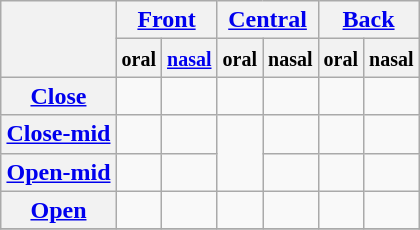<table class="wikitable" style="margin: 1em auto; text-align: center">
<tr>
<th rowspan="2"></th>
<th colspan="2"><a href='#'>Front</a></th>
<th colspan="2"><a href='#'>Central</a></th>
<th colspan="2"><a href='#'>Back</a></th>
</tr>
<tr>
<th><small>oral</small></th>
<th><small><a href='#'>nasal</a></small></th>
<th><small>oral</small></th>
<th><small>nasal</small></th>
<th><small>oral</small></th>
<th><small>nasal</small></th>
</tr>
<tr>
<th><a href='#'>Close</a></th>
<td align="center"></td>
<td align="center"></td>
<td align="center"></td>
<td align="center"></td>
<td align="center"></td>
<td align="center"></td>
</tr>
<tr>
<th><a href='#'>Close-mid</a></th>
<td align="center"></td>
<td align="center"></td>
<td rowspan="2" align="center"></td>
<td align="center"></td>
<td align="center"></td>
<td align="center"></td>
</tr>
<tr>
<th><a href='#'>Open-mid</a></th>
<td align="center"></td>
<td align="center"></td>
<td align="center"></td>
<td align="center"></td>
<td align="center"></td>
</tr>
<tr>
<th><a href='#'>Open</a></th>
<td align="center"></td>
<td align="center"></td>
<td align="center"></td>
<td align="center"></td>
<td align="center"></td>
<td align="center"></td>
</tr>
<tr>
</tr>
</table>
